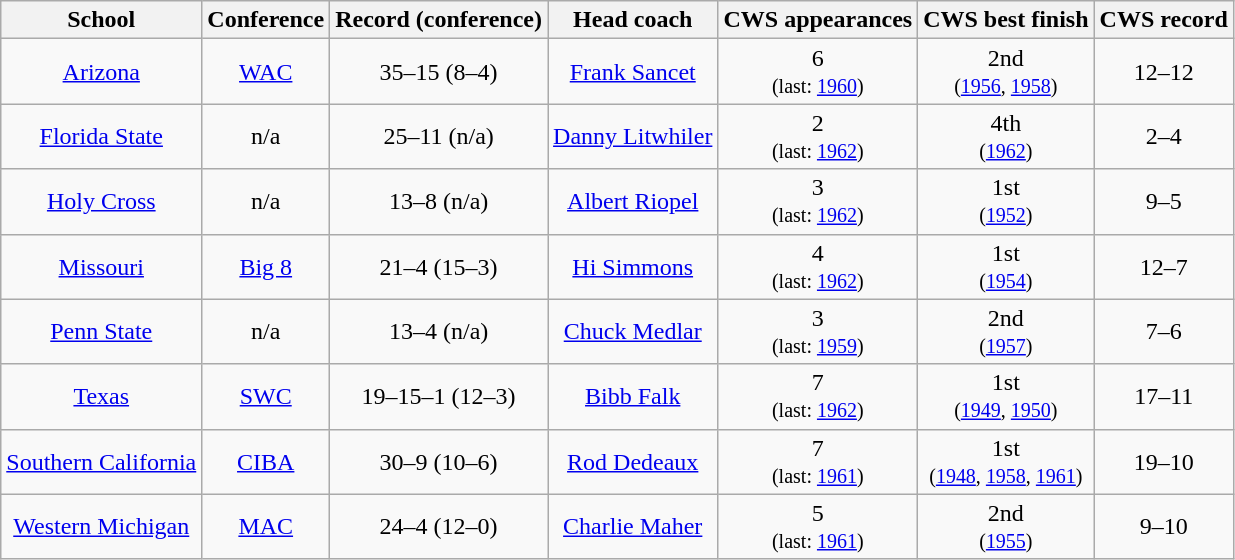<table class="wikitable">
<tr>
<th>School</th>
<th>Conference</th>
<th>Record (conference)</th>
<th>Head coach</th>
<th>CWS appearances</th>
<th>CWS best finish</th>
<th>CWS record</th>
</tr>
<tr align=center>
<td><a href='#'>Arizona</a></td>
<td><a href='#'>WAC</a></td>
<td>35–15 (8–4)</td>
<td><a href='#'>Frank Sancet</a></td>
<td>6<br><small>(last: <a href='#'>1960</a>)</small></td>
<td>2nd<br><small>(<a href='#'>1956</a>, <a href='#'>1958</a>)</small></td>
<td>12–12</td>
</tr>
<tr align=center>
<td><a href='#'>Florida State</a></td>
<td>n/a</td>
<td>25–11 (n/a)</td>
<td><a href='#'>Danny Litwhiler</a></td>
<td>2<br><small>(last: <a href='#'>1962</a>)</small></td>
<td>4th<br><small>(<a href='#'>1962</a>)</small></td>
<td>2–4</td>
</tr>
<tr align=center>
<td><a href='#'>Holy Cross</a></td>
<td>n/a</td>
<td>13–8 (n/a)</td>
<td><a href='#'>Albert Riopel</a></td>
<td>3<br><small>(last: <a href='#'>1962</a>)</small></td>
<td>1st<br><small>(<a href='#'>1952</a>)</small></td>
<td>9–5</td>
</tr>
<tr align=center>
<td><a href='#'>Missouri</a></td>
<td><a href='#'>Big 8</a></td>
<td>21–4 (15–3)</td>
<td><a href='#'>Hi Simmons</a></td>
<td>4<br><small>(last: <a href='#'>1962</a>)</small></td>
<td>1st<br><small>(<a href='#'>1954</a>)</small></td>
<td>12–7</td>
</tr>
<tr align=center>
<td><a href='#'>Penn State</a></td>
<td>n/a</td>
<td>13–4 (n/a)</td>
<td><a href='#'>Chuck Medlar</a></td>
<td>3<br><small>(last: <a href='#'>1959</a>)</small></td>
<td>2nd<br><small>(<a href='#'>1957</a>)</small></td>
<td>7–6</td>
</tr>
<tr align=center>
<td><a href='#'>Texas</a></td>
<td><a href='#'>SWC</a></td>
<td>19–15–1 (12–3)</td>
<td><a href='#'>Bibb Falk</a></td>
<td>7<br><small>(last: <a href='#'>1962</a>)</small></td>
<td>1st<br><small>(<a href='#'>1949</a>, <a href='#'>1950</a>)</small></td>
<td>17–11</td>
</tr>
<tr align=center>
<td><a href='#'>Southern California</a></td>
<td><a href='#'>CIBA</a></td>
<td>30–9 (10–6)</td>
<td><a href='#'>Rod Dedeaux</a></td>
<td>7<br><small>(last: <a href='#'>1961</a>)</small></td>
<td>1st<br><small>(<a href='#'>1948</a>, <a href='#'>1958</a>, <a href='#'>1961</a>)</small></td>
<td>19–10</td>
</tr>
<tr align=center>
<td><a href='#'>Western Michigan</a></td>
<td><a href='#'>MAC</a></td>
<td>24–4 (12–0)</td>
<td><a href='#'>Charlie Maher</a></td>
<td>5<br><small>(last: <a href='#'>1961</a>)</small></td>
<td>2nd<br><small>(<a href='#'>1955</a>)</small></td>
<td>9–10</td>
</tr>
</table>
